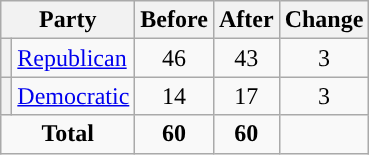<table class="wikitable" style="text-align:center;">
<tr>
<th colspan="2">Party</th>
<th>Before</th>
<th>After</th>
<th>Change</th>
</tr>
<tr>
<th style="background-color:"></th>
<td style="text-align:left;"><a href='#'>Republican</a></td>
<td>46</td>
<td>43</td>
<td> 3</td>
</tr>
<tr>
<th style="background-color:"></th>
<td style="text-align:left;"><a href='#'>Democratic</a></td>
<td>14</td>
<td>17</td>
<td> 3</td>
</tr>
<tr>
<td colspan="2"><strong>Total</strong></td>
<td><strong>60</strong></td>
<td><strong>60</strong></td>
<td></td>
</tr>
</table>
